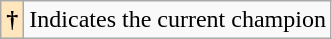<table class="wikitable">
<tr>
<th style="background-color:#FFE6BD">†</th>
<td>Indicates the current champion</td>
</tr>
</table>
